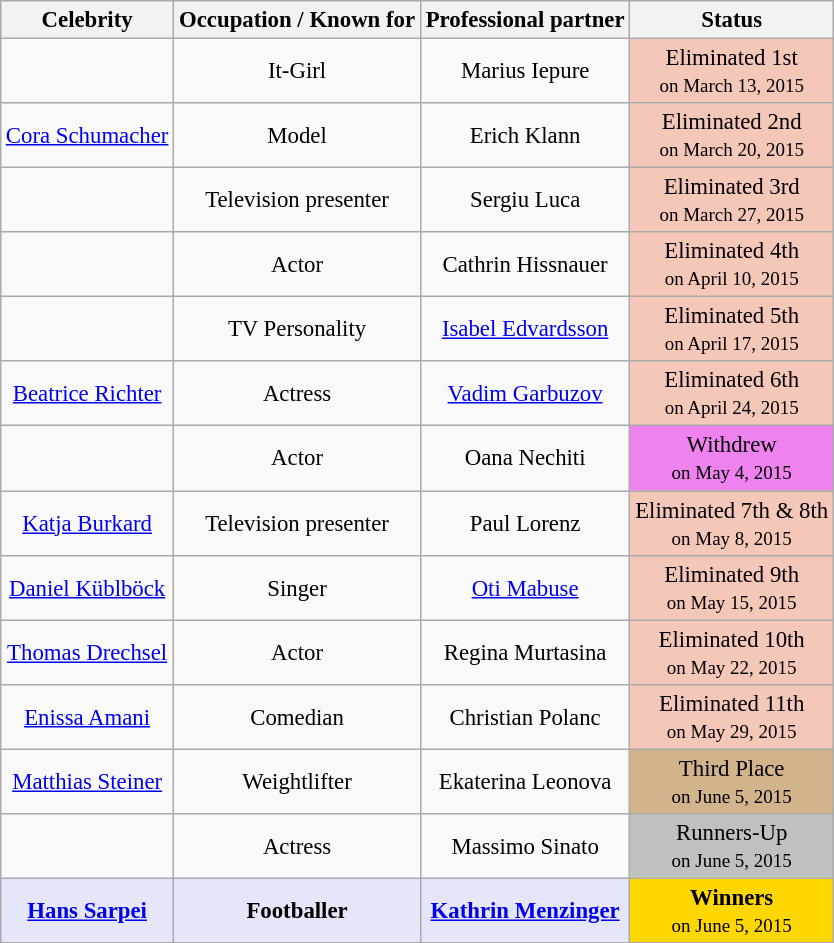<table class="wikitable" style="margin:auto; text-align:center; font-size:95%;">
<tr>
<th>Celebrity</th>
<th>Occupation / Known for</th>
<th>Professional partner</th>
<th>Status</th>
</tr>
<tr>
<td></td>
<td>It-Girl</td>
<td>Marius Iepure</td>
<td bgcolor="#F4C7B8">Eliminated 1st<br><small>on March 13, 2015</small></td>
</tr>
<tr>
<td><a href='#'>Cora Schumacher</a></td>
<td>Model</td>
<td>Erich Klann</td>
<td bgcolor="#F4C7B8">Eliminated 2nd<br><small>on March 20, 2015</small></td>
</tr>
<tr>
<td></td>
<td>Television presenter</td>
<td>Sergiu Luca</td>
<td bgcolor="#F4C7B8">Eliminated 3rd<br><small>on March 27, 2015</small></td>
</tr>
<tr>
<td></td>
<td>Actor</td>
<td>Cathrin Hissnauer</td>
<td bgcolor="#F4C7B8">Eliminated 4th<br><small>on April 10, 2015</small></td>
</tr>
<tr>
<td></td>
<td>TV Personality</td>
<td><a href='#'>Isabel Edvardsson</a></td>
<td bgcolor="#F4C7B8">Eliminated 5th<br><small>on April 17, 2015</small></td>
</tr>
<tr>
<td><a href='#'>Beatrice Richter</a></td>
<td>Actress</td>
<td><a href='#'>Vadim Garbuzov</a></td>
<td bgcolor="#F4C7B8">Eliminated 6th<br><small>on April 24, 2015</small></td>
</tr>
<tr>
<td></td>
<td>Actor</td>
<td>Oana Nechiti</td>
<td bgcolor="violet" style="text-align: center;">Withdrew<br><small>on May 4, 2015</small></td>
</tr>
<tr>
<td><a href='#'>Katja Burkard</a></td>
<td>Television presenter</td>
<td>Paul Lorenz</td>
<td bgcolor="#F4C7B8">Eliminated 7th & 8th<br><small>on May 8, 2015</small></td>
</tr>
<tr>
<td><a href='#'>Daniel Küblböck</a></td>
<td>Singer</td>
<td><a href='#'>Oti Mabuse</a></td>
<td bgcolor="#F4C7B8">Eliminated 9th<br><small>on May 15, 2015</small></td>
</tr>
<tr>
<td><a href='#'>Thomas Drechsel</a></td>
<td>Actor</td>
<td>Regina Murtasina</td>
<td bgcolor="#F4C7B8">Eliminated 10th<br><small>on May 22, 2015</small></td>
</tr>
<tr>
<td><a href='#'>Enissa Amani</a></td>
<td>Comedian</td>
<td>Christian Polanc</td>
<td bgcolor="F4C7B8">Eliminated 11th<br><small>on May 29, 2015 </small></td>
</tr>
<tr>
<td><a href='#'>Matthias Steiner</a></td>
<td>Weightlifter</td>
<td>Ekaterina Leonova</td>
<td bgcolor="tan">Third Place<br><small>on June 5, 2015 </small></td>
</tr>
<tr>
<td></td>
<td>Actress</td>
<td>Massimo Sinato</td>
<td bgcolor="silver">Runners-Up<br><small>on June 5, 2015 </small></td>
</tr>
<tr>
<td bgcolor="lavender"><strong><a href='#'>Hans Sarpei</a></strong></td>
<td bgcolor="lavender"><strong>Footballer</strong></td>
<td bgcolor="lavender"><strong><a href='#'>Kathrin Menzinger</a></strong></td>
<td bgcolor="gold"><strong>Winners</strong><br><small>on June 5, 2015 </small></td>
</tr>
<tr>
</tr>
</table>
